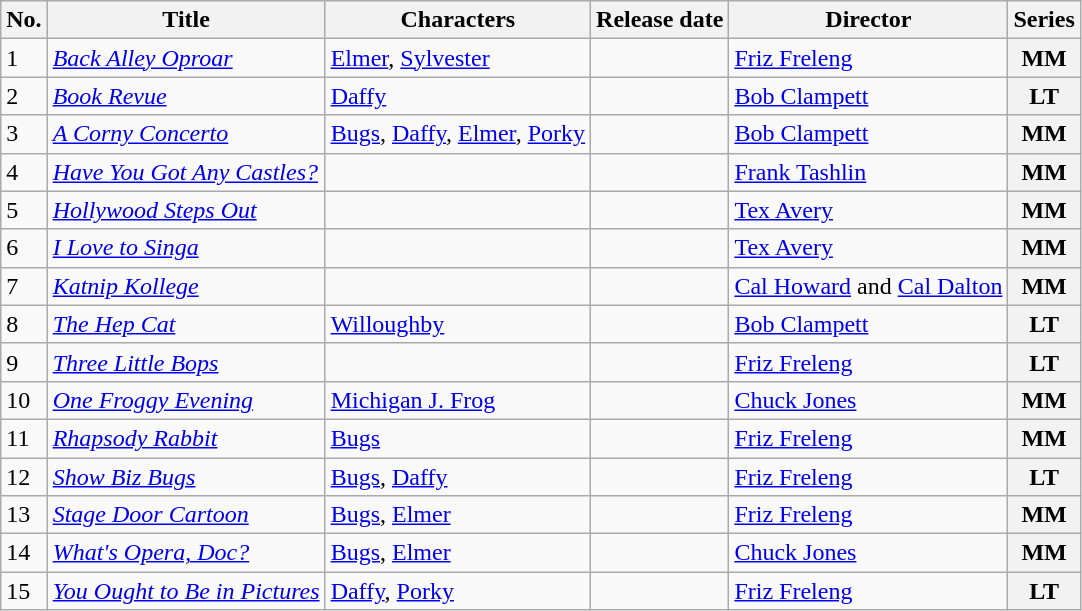<table class="wikitable sortable">
<tr>
<th>No.</th>
<th>Title</th>
<th>Characters</th>
<th>Release date</th>
<th>Director</th>
<th>Series</th>
</tr>
<tr>
<td>1</td>
<td><em><a href='#'>Back Alley Oproar</a></em></td>
<td><a href='#'>Elmer</a>, <a href='#'>Sylvester</a></td>
<td></td>
<td><a href='#'>Friz Freleng</a></td>
<th>MM</th>
</tr>
<tr>
<td>2</td>
<td><em><a href='#'>Book Revue</a></em></td>
<td><a href='#'>Daffy</a></td>
<td></td>
<td><a href='#'>Bob Clampett</a></td>
<th>LT</th>
</tr>
<tr>
<td>3</td>
<td><em><a href='#'>A Corny Concerto</a></em></td>
<td><a href='#'>Bugs</a>, <a href='#'>Daffy</a>, <a href='#'>Elmer</a>, <a href='#'>Porky</a></td>
<td></td>
<td><a href='#'>Bob Clampett</a></td>
<th>MM</th>
</tr>
<tr>
<td>4</td>
<td><em><a href='#'>Have You Got Any Castles?</a></em></td>
<td></td>
<td></td>
<td><a href='#'>Frank Tashlin</a></td>
<th>MM</th>
</tr>
<tr>
<td>5</td>
<td><em><a href='#'>Hollywood Steps Out</a></em></td>
<td></td>
<td></td>
<td><a href='#'>Tex Avery</a></td>
<th>MM</th>
</tr>
<tr>
<td>6</td>
<td><em><a href='#'>I Love to Singa</a></em></td>
<td></td>
<td></td>
<td><a href='#'>Tex Avery</a></td>
<th>MM</th>
</tr>
<tr>
<td>7</td>
<td><em><a href='#'>Katnip Kollege</a></em></td>
<td></td>
<td></td>
<td><a href='#'>Cal Howard</a> and <a href='#'>Cal Dalton</a></td>
<th>MM</th>
</tr>
<tr>
<td>8</td>
<td><em><a href='#'>The Hep Cat</a></em></td>
<td><a href='#'>Willoughby</a></td>
<td></td>
<td><a href='#'>Bob Clampett</a></td>
<th>LT</th>
</tr>
<tr>
<td>9</td>
<td><em><a href='#'>Three Little Bops</a></em></td>
<td></td>
<td></td>
<td><a href='#'>Friz Freleng</a></td>
<th>LT</th>
</tr>
<tr>
<td>10</td>
<td><em><a href='#'>One Froggy Evening</a></em></td>
<td><a href='#'>Michigan J. Frog</a></td>
<td></td>
<td><a href='#'>Chuck Jones</a></td>
<th>MM</th>
</tr>
<tr>
<td>11</td>
<td><em><a href='#'>Rhapsody Rabbit</a></em></td>
<td><a href='#'>Bugs</a></td>
<td></td>
<td><a href='#'>Friz Freleng</a></td>
<th>MM</th>
</tr>
<tr>
<td>12</td>
<td><em><a href='#'>Show Biz Bugs</a></em></td>
<td><a href='#'>Bugs</a>, <a href='#'>Daffy</a></td>
<td></td>
<td><a href='#'>Friz Freleng</a></td>
<th>LT</th>
</tr>
<tr>
<td>13</td>
<td><em><a href='#'>Stage Door Cartoon</a></em></td>
<td><a href='#'>Bugs</a>, <a href='#'>Elmer</a></td>
<td></td>
<td><a href='#'>Friz Freleng</a></td>
<th>MM</th>
</tr>
<tr>
<td>14</td>
<td><em><a href='#'>What's Opera, Doc?</a></em></td>
<td><a href='#'>Bugs</a>, <a href='#'>Elmer</a></td>
<td></td>
<td><a href='#'>Chuck Jones</a></td>
<th>MM</th>
</tr>
<tr>
<td>15</td>
<td><em><a href='#'>You Ought to Be in Pictures</a></em></td>
<td><a href='#'>Daffy</a>, <a href='#'>Porky</a></td>
<td></td>
<td><a href='#'>Friz Freleng</a></td>
<th>LT</th>
</tr>
</table>
